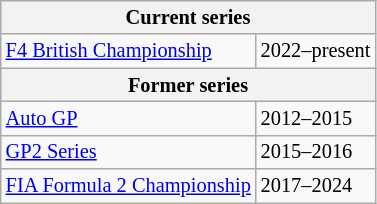<table class="wikitable" border="1" style="font-size:85%;">
<tr>
<th colspan=2>Current series</th>
</tr>
<tr>
<td><a href='#'>F4 British Championship</a></td>
<td>2022–present</td>
</tr>
<tr>
<th colspan=2>Former series</th>
</tr>
<tr>
<td><a href='#'>Auto GP</a></td>
<td>2012–2015</td>
</tr>
<tr>
<td><a href='#'>GP2 Series</a></td>
<td>2015–2016</td>
</tr>
<tr>
<td><a href='#'>FIA Formula 2 Championship</a></td>
<td>2017–2024</td>
</tr>
</table>
